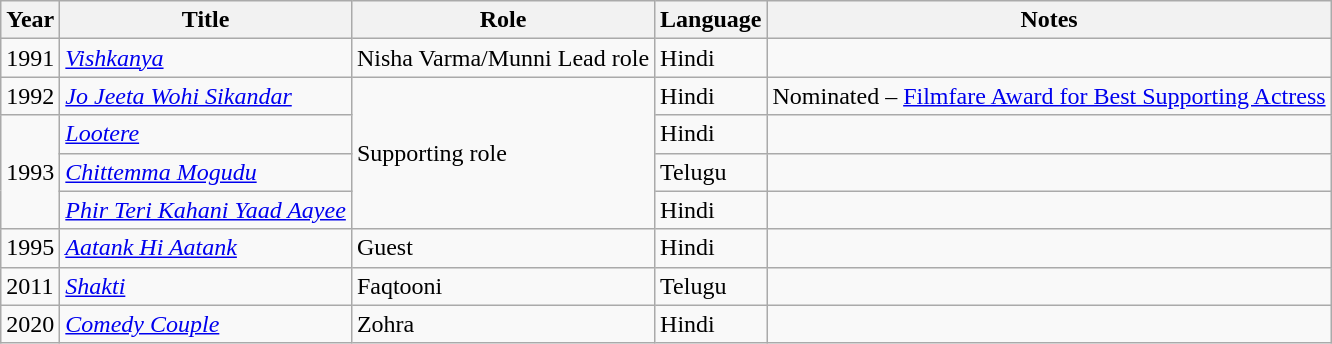<table class="wikitable">
<tr>
<th>Year</th>
<th>Title</th>
<th>Role</th>
<th>Language</th>
<th>Notes</th>
</tr>
<tr>
<td>1991</td>
<td><em><a href='#'>Vishkanya</a></em></td>
<td>Nisha Varma/Munni Lead role</td>
<td>Hindi</td>
<td></td>
</tr>
<tr>
<td rowspan = '1'>1992</td>
<td><em><a href='#'>Jo Jeeta Wohi Sikandar</a></em></td>
<td rowspan = '4'>Supporting role</td>
<td>Hindi</td>
<td>Nominated – <a href='#'>Filmfare Award for Best Supporting Actress</a></td>
</tr>
<tr>
<td rowspan = '3'>1993</td>
<td><em><a href='#'>Lootere</a></em></td>
<td>Hindi</td>
<td></td>
</tr>
<tr>
<td><em><a href='#'>Chittemma Mogudu</a></em></td>
<td>Telugu</td>
<td></td>
</tr>
<tr>
<td><em><a href='#'>Phir Teri Kahani Yaad Aayee</a></em></td>
<td>Hindi</td>
<td></td>
</tr>
<tr>
<td>1995</td>
<td><em><a href='#'>Aatank Hi Aatank</a></em></td>
<td>Guest</td>
<td>Hindi</td>
<td></td>
</tr>
<tr>
<td>2011</td>
<td><em><a href='#'>Shakti</a></em></td>
<td>Faqtooni</td>
<td>Telugu</td>
<td></td>
</tr>
<tr>
<td>2020</td>
<td><em><a href='#'>Comedy Couple</a></em></td>
<td>Zohra</td>
<td>Hindi</td>
<td></td>
</tr>
</table>
